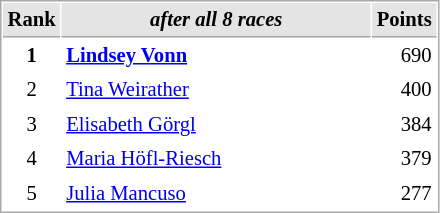<table cellspacing="1" cellpadding="3" style="border:1px solid #AAAAAA;font-size:86%">
<tr bgcolor="#E4E4E4">
<th style="border-bottom:1px solid #AAAAAA" width=10>Rank</th>
<th style="border-bottom:1px solid #AAAAAA" width=200><strong><em>after all 8 races</em></strong></th>
<th style="border-bottom:1px solid #AAAAAA" width=20>Points</th>
</tr>
<tr>
<td align="center"><strong>1</strong></td>
<td> <strong><a href='#'>Lindsey Vonn</a></strong></td>
<td align="right">690</td>
</tr>
<tr>
<td align="center">2</td>
<td> <a href='#'>Tina Weirather</a></td>
<td align="right">400</td>
</tr>
<tr>
<td align="center">3</td>
<td> <a href='#'>Elisabeth Görgl</a></td>
<td align="right">384</td>
</tr>
<tr>
<td align="center">4</td>
<td> <a href='#'>Maria Höfl-Riesch</a></td>
<td align="right">379</td>
</tr>
<tr>
<td align="center">5</td>
<td> <a href='#'>Julia Mancuso</a></td>
<td align="right">277</td>
</tr>
</table>
